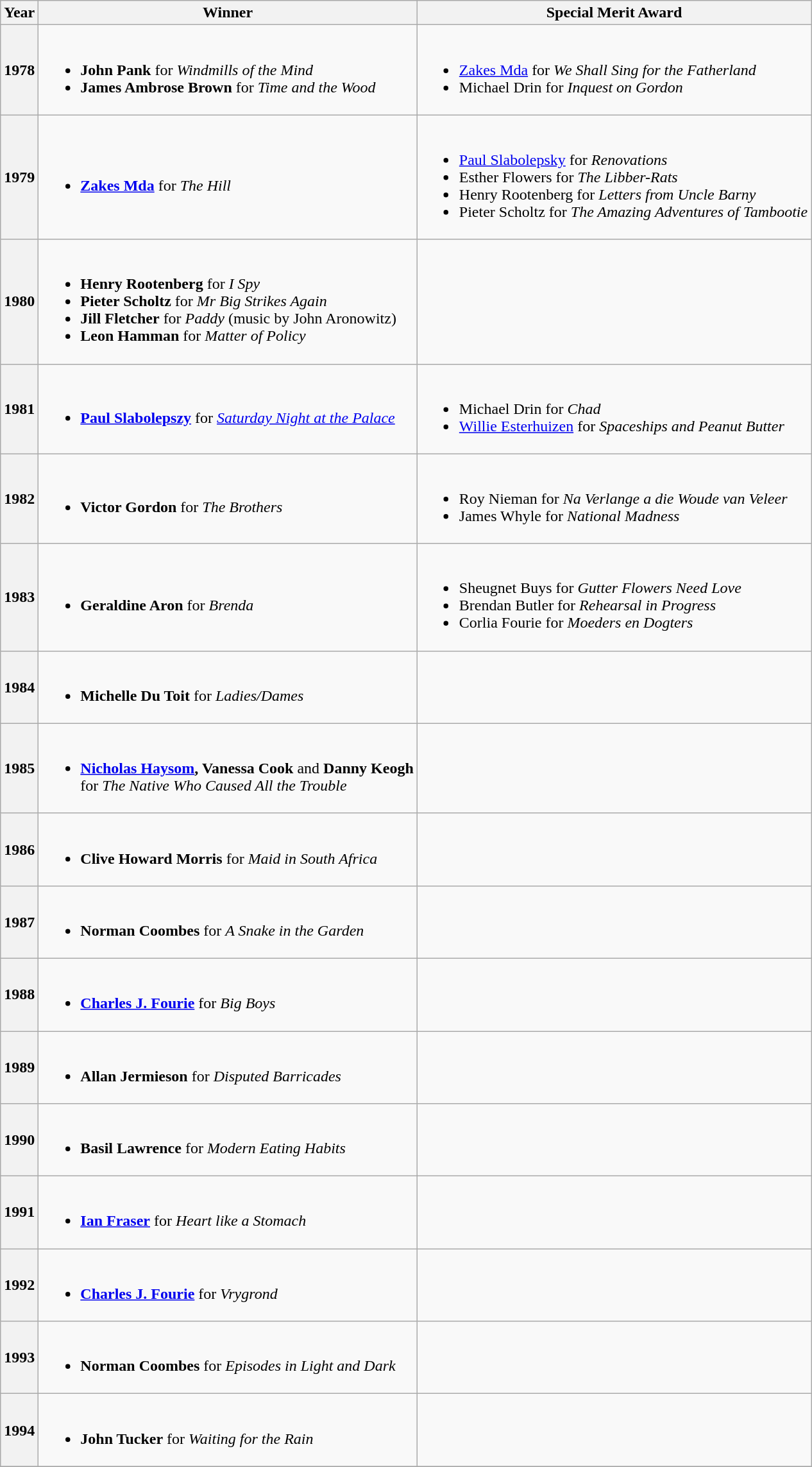<table class="wikitable">
<tr>
<th>Year</th>
<th>Winner</th>
<th>Special Merit Award</th>
</tr>
<tr>
<th>1978</th>
<td><br><ul><li><strong>John Pank</strong> for <em>Windmills of the Mind</em></li><li><strong>James Ambrose Brown</strong> for <em>Time and the Wood</em></li></ul></td>
<td><br><ul><li><a href='#'>Zakes Mda</a> for <em>We Shall Sing for the Fatherland</em></li><li>Michael Drin for <em>Inquest on Gordon</em></li></ul></td>
</tr>
<tr>
<th>1979</th>
<td><br><ul><li><strong><a href='#'>Zakes Mda</a></strong> for <em>The Hill</em></li></ul></td>
<td><br><ul><li><a href='#'>Paul Slabolepsky</a> for <em>Renovations</em></li><li>Esther Flowers for <em>The Libber-Rats</em></li><li>Henry Rootenberg for <em>Letters from Uncle Barny</em></li><li>Pieter Scholtz for <em>The Amazing Adventures of Tambootie</em></li></ul></td>
</tr>
<tr>
<th>1980</th>
<td><br><ul><li><strong>Henry Rootenberg</strong> for <em>I Spy</em></li><li><strong>Pieter Scholtz</strong> for <em>Mr Big Strikes Again</em></li><li><strong>Jill Fletcher</strong> for <em>Paddy</em> (music by John Aronowitz)</li><li><strong>Leon Hamman</strong> for <em>Matter of Policy</em></li></ul></td>
<td></td>
</tr>
<tr>
<th>1981</th>
<td><br><ul><li><strong><a href='#'>Paul Slabolepszy</a></strong> for <em><a href='#'>Saturday Night at the Palace</a></em></li></ul></td>
<td><br><ul><li>Michael Drin for <em>Chad</em></li><li><a href='#'>Willie Esterhuizen</a> for <em>Spaceships and Peanut Butter</em></li></ul></td>
</tr>
<tr>
<th>1982</th>
<td><br><ul><li><strong>Victor Gordon</strong> for <em>The Brothers</em></li></ul></td>
<td><br><ul><li>Roy Nieman for <em>Na Verlange a die Woude van Veleer</em></li><li>James Whyle for <em>National Madness</em></li></ul></td>
</tr>
<tr>
<th>1983</th>
<td><br><ul><li><strong>Geraldine Aron</strong> for <em>Brenda</em></li></ul></td>
<td><br><ul><li>Sheugnet Buys for <em>Gutter Flowers Need Love</em></li><li>Brendan Butler for <em>Rehearsal in Progress</em></li><li>Corlia Fourie for <em>Moeders en Dogters</em></li></ul></td>
</tr>
<tr>
<th>1984</th>
<td><br><ul><li><strong>Michelle Du Toit</strong> for <em>Ladies/Dames</em></li></ul></td>
<td></td>
</tr>
<tr>
<th>1985</th>
<td><br><ul><li><strong><a href='#'>Nicholas Haysom</a>, Vanessa Cook</strong> and <strong>Danny Keogh</strong><br>for <em>The Native Who Caused All the Trouble</em></li></ul></td>
<td></td>
</tr>
<tr>
<th>1986</th>
<td><br><ul><li><strong>Clive Howard Morris</strong> for <em>Maid in South Africa</em></li></ul></td>
<td></td>
</tr>
<tr>
<th>1987</th>
<td><br><ul><li><strong>Norman Coombes</strong> for <em>A Snake in the Garden</em></li></ul></td>
<td></td>
</tr>
<tr>
<th>1988</th>
<td><br><ul><li><strong><a href='#'>Charles J. Fourie</a></strong> for <em>Big Boys</em></li></ul></td>
<td></td>
</tr>
<tr>
<th>1989</th>
<td><br><ul><li><strong>Allan Jermieson</strong> for <em>Disputed Barricades</em></li></ul></td>
<td></td>
</tr>
<tr>
<th>1990</th>
<td><br><ul><li><strong>Basil Lawrence</strong> for <em>Modern Eating Habits</em></li></ul></td>
<td></td>
</tr>
<tr>
<th>1991</th>
<td><br><ul><li><strong><a href='#'>Ian Fraser</a></strong> for <em>Heart like a Stomach</em></li></ul></td>
<td></td>
</tr>
<tr>
<th>1992</th>
<td><br><ul><li><strong><a href='#'>Charles J. Fourie</a></strong> for <em>Vrygrond</em></li></ul></td>
<td></td>
</tr>
<tr>
<th>1993</th>
<td><br><ul><li><strong>Norman Coombes</strong> for <em>Episodes in Light and Dark</em></li></ul></td>
<td></td>
</tr>
<tr>
<th>1994</th>
<td><br><ul><li><strong>John Tucker</strong> for <em>Waiting for the Rain</em></li></ul></td>
<td></td>
</tr>
<tr>
</tr>
</table>
